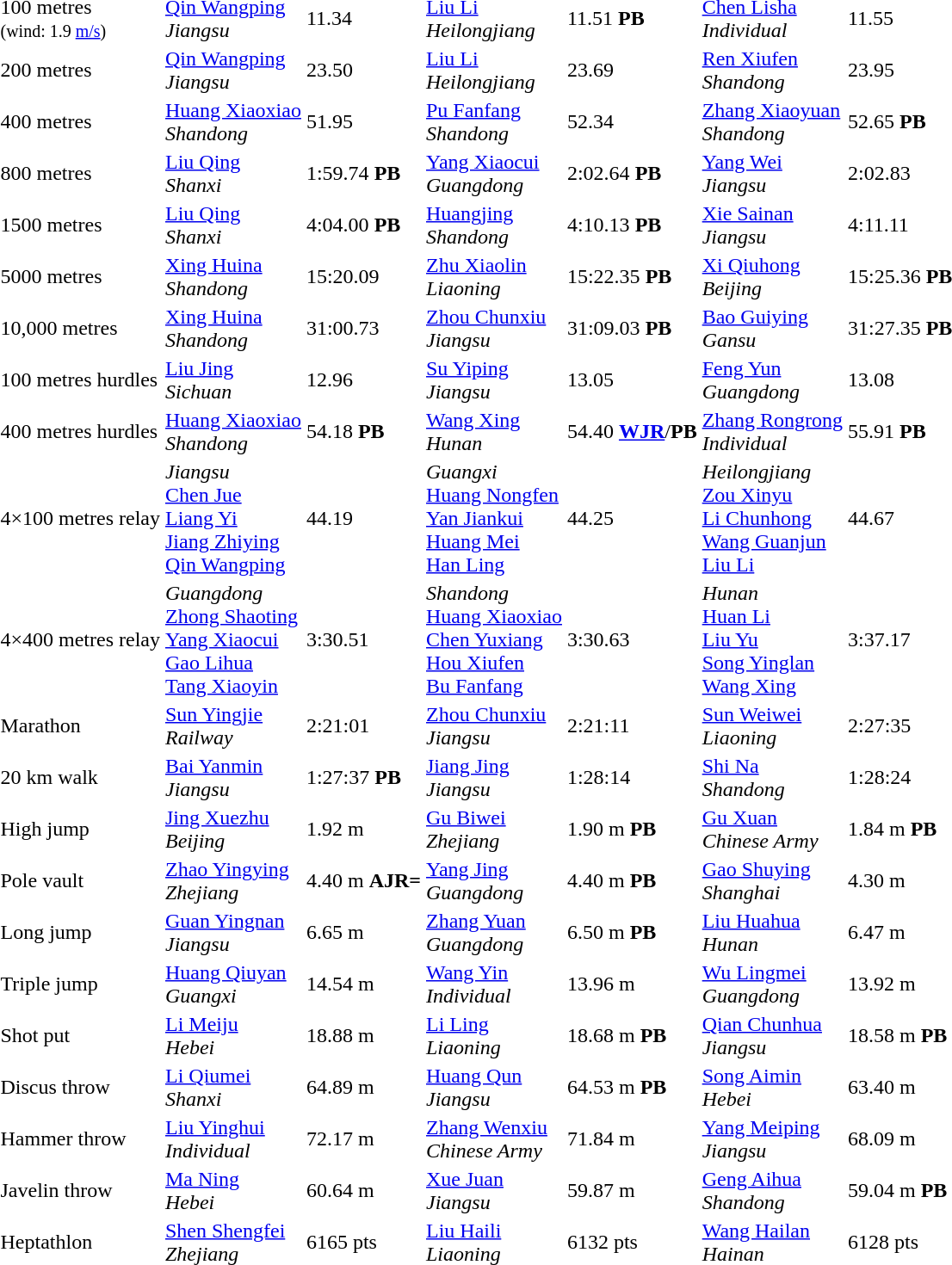<table>
<tr>
<td>100 metres<br><small>(wind: 1.9 <a href='#'>m/s</a>)</small></td>
<td><a href='#'>Qin Wangping</a><br><em>Jiangsu</em></td>
<td>11.34</td>
<td><a href='#'>Liu Li</a><br><em>Heilongjiang</em></td>
<td>11.51 <strong>PB</strong></td>
<td><a href='#'>Chen Lisha</a><br><em>Individual</em></td>
<td>11.55</td>
</tr>
<tr>
<td>200 metres</td>
<td><a href='#'>Qin Wangping</a><br><em>Jiangsu</em></td>
<td>23.50</td>
<td><a href='#'>Liu Li</a><br><em>Heilongjiang</em></td>
<td>23.69</td>
<td><a href='#'>Ren Xiufen</a><br><em>Shandong</em></td>
<td>23.95</td>
</tr>
<tr>
<td>400 metres</td>
<td><a href='#'>Huang Xiaoxiao</a><br><em>Shandong</em></td>
<td>51.95</td>
<td><a href='#'>Pu Fanfang</a><br><em>Shandong</em></td>
<td>52.34</td>
<td><a href='#'>Zhang Xiaoyuan</a><br><em>Shandong</em></td>
<td>52.65 <strong>PB</strong></td>
</tr>
<tr>
<td>800 metres</td>
<td><a href='#'>Liu Qing</a><br><em>Shanxi</em></td>
<td>1:59.74 <strong>PB</strong></td>
<td><a href='#'>Yang Xiaocui</a><br><em>Guangdong</em></td>
<td>2:02.64 <strong>PB</strong></td>
<td><a href='#'>Yang Wei</a><br><em>Jiangsu</em></td>
<td>2:02.83</td>
</tr>
<tr>
<td>1500 metres</td>
<td><a href='#'>Liu Qing</a><br><em>Shanxi</em></td>
<td>4:04.00 <strong>PB</strong></td>
<td><a href='#'>Huangjing</a><br><em>Shandong</em></td>
<td>4:10.13 <strong>PB</strong></td>
<td><a href='#'>Xie Sainan</a><br><em>Jiangsu</em></td>
<td>4:11.11</td>
</tr>
<tr>
<td>5000 metres</td>
<td><a href='#'>Xing Huina</a><br><em>Shandong</em></td>
<td>15:20.09</td>
<td><a href='#'>Zhu Xiaolin</a><br><em>Liaoning</em></td>
<td>15:22.35 <strong>PB</strong></td>
<td><a href='#'>Xi Qiuhong</a><br><em>Beijing</em></td>
<td>15:25.36 <strong>PB</strong></td>
</tr>
<tr>
<td>10,000 metres</td>
<td><a href='#'>Xing Huina</a><br><em>Shandong</em></td>
<td>31:00.73</td>
<td><a href='#'>Zhou Chunxiu</a><br><em>Jiangsu</em></td>
<td>31:09.03 <strong>PB</strong></td>
<td><a href='#'>Bao Guiying</a><br><em>Gansu</em></td>
<td>31:27.35 <strong>PB</strong></td>
</tr>
<tr>
<td>100 metres hurdles</td>
<td><a href='#'>Liu Jing</a><br><em>Sichuan</em></td>
<td>12.96</td>
<td><a href='#'>Su Yiping</a><br><em>Jiangsu</em></td>
<td>13.05</td>
<td><a href='#'>Feng Yun</a><br><em>Guangdong</em></td>
<td>13.08</td>
</tr>
<tr>
<td>400 metres hurdles</td>
<td><a href='#'>Huang Xiaoxiao</a><br><em>Shandong</em></td>
<td>54.18 <strong>PB</strong></td>
<td><a href='#'>Wang Xing</a><br><em>Hunan</em></td>
<td>54.40 <strong><a href='#'>WJR</a></strong>/<strong>PB</strong></td>
<td><a href='#'>Zhang Rongrong</a><br><em>Individual</em></td>
<td>55.91 <strong>PB</strong></td>
</tr>
<tr>
<td>4×100 metres relay</td>
<td><em>Jiangsu</em><br><a href='#'>Chen Jue</a><br><a href='#'>Liang Yi</a><br><a href='#'>Jiang Zhiying</a><br><a href='#'>Qin Wangping</a></td>
<td>44.19</td>
<td><em>Guangxi</em><br><a href='#'>Huang Nongfen</a><br><a href='#'>Yan Jiankui</a><br><a href='#'>Huang Mei</a><br><a href='#'>Han Ling</a></td>
<td>44.25</td>
<td><em>Heilongjiang</em><br><a href='#'>Zou Xinyu</a><br><a href='#'>Li Chunhong</a><br><a href='#'>Wang Guanjun</a><br><a href='#'>Liu Li</a></td>
<td>44.67</td>
</tr>
<tr>
<td>4×400 metres relay</td>
<td><em>Guangdong</em><br><a href='#'>Zhong Shaoting</a><br><a href='#'>Yang Xiaocui</a><br><a href='#'>Gao Lihua</a><br><a href='#'>Tang Xiaoyin</a></td>
<td>3:30.51</td>
<td><em>Shandong</em><br><a href='#'>Huang Xiaoxiao</a><br><a href='#'>Chen Yuxiang</a><br><a href='#'>Hou Xiufen</a><br><a href='#'>Bu Fanfang</a></td>
<td>3:30.63</td>
<td><em>Hunan</em><br><a href='#'>Huan Li</a><br><a href='#'>Liu Yu</a><br><a href='#'>Song Yinglan</a><br><a href='#'>Wang Xing</a></td>
<td>3:37.17</td>
</tr>
<tr>
<td>Marathon</td>
<td><a href='#'>Sun Yingjie</a><br><em>Railway</em></td>
<td>2:21:01</td>
<td><a href='#'>Zhou Chunxiu</a><br><em>Jiangsu</em></td>
<td>2:21:11</td>
<td><a href='#'>Sun Weiwei</a><br><em>Liaoning</em></td>
<td>2:27:35</td>
</tr>
<tr>
<td>20 km walk</td>
<td><a href='#'>Bai Yanmin</a><br><em>Jiangsu</em></td>
<td>1:27:37 <strong>PB</strong></td>
<td><a href='#'>Jiang Jing</a><br><em>Jiangsu</em></td>
<td>1:28:14</td>
<td><a href='#'>Shi Na</a><br><em>Shandong</em></td>
<td>1:28:24</td>
</tr>
<tr>
<td>High jump</td>
<td><a href='#'>Jing Xuezhu</a><br><em>Beijing</em></td>
<td>1.92 m</td>
<td><a href='#'>Gu Biwei</a><br><em>Zhejiang</em></td>
<td>1.90 m <strong>PB</strong></td>
<td><a href='#'>Gu Xuan</a><br><em>Chinese Army</em></td>
<td>1.84 m <strong>PB</strong></td>
</tr>
<tr>
<td>Pole vault</td>
<td><a href='#'>Zhao Yingying</a><br><em>Zhejiang</em></td>
<td>4.40 m <strong>AJR=</strong></td>
<td><a href='#'>Yang Jing</a><br><em>Guangdong</em></td>
<td>4.40 m <strong>PB</strong></td>
<td><a href='#'>Gao Shuying</a><br><em>Shanghai</em></td>
<td>4.30 m</td>
</tr>
<tr>
<td>Long jump</td>
<td><a href='#'>Guan Yingnan</a><br><em>Jiangsu</em></td>
<td>6.65 m</td>
<td><a href='#'>Zhang Yuan</a><br><em>Guangdong</em></td>
<td>6.50 m <strong>PB</strong></td>
<td><a href='#'>Liu Huahua</a><br><em>Hunan</em></td>
<td>6.47 m</td>
</tr>
<tr>
<td>Triple jump</td>
<td><a href='#'>Huang Qiuyan</a><br><em>Guangxi</em></td>
<td>14.54 m</td>
<td><a href='#'>Wang Yin</a><br><em>Individual</em></td>
<td>13.96 m</td>
<td><a href='#'>Wu Lingmei</a><br><em>Guangdong</em></td>
<td>13.92 m</td>
</tr>
<tr>
<td>Shot put</td>
<td><a href='#'>Li Meiju</a><br><em>Hebei</em></td>
<td>18.88 m</td>
<td><a href='#'>Li Ling</a><br><em>Liaoning</em></td>
<td>18.68 m <strong>PB</strong></td>
<td><a href='#'>Qian Chunhua</a><br><em>Jiangsu</em></td>
<td>18.58 m <strong>PB</strong></td>
</tr>
<tr>
<td>Discus throw</td>
<td><a href='#'>Li Qiumei</a><br><em>Shanxi</em></td>
<td>64.89 m</td>
<td><a href='#'>Huang Qun</a><br><em>Jiangsu</em></td>
<td>64.53 m <strong>PB</strong></td>
<td><a href='#'>Song Aimin</a><br><em>Hebei</em></td>
<td>63.40 m</td>
</tr>
<tr>
<td>Hammer throw</td>
<td><a href='#'>Liu Yinghui</a><br><em>Individual</em></td>
<td>72.17  m</td>
<td><a href='#'>Zhang Wenxiu</a><br><em>Chinese Army</em></td>
<td>71.84 m</td>
<td><a href='#'>Yang Meiping</a><br><em>Jiangsu</em></td>
<td>68.09 m</td>
</tr>
<tr>
<td>Javelin throw</td>
<td><a href='#'>Ma Ning</a><br><em>Hebei</em></td>
<td>60.64 m</td>
<td><a href='#'>Xue Juan</a><br><em>Jiangsu</em></td>
<td>59.87 m</td>
<td><a href='#'>Geng Aihua</a><br><em>Shandong</em></td>
<td>59.04 m <strong>PB</strong></td>
</tr>
<tr>
<td>Heptathlon</td>
<td><a href='#'>Shen Shengfei</a><br><em>Zhejiang</em></td>
<td>6165 pts</td>
<td><a href='#'>Liu Haili</a><br><em>Liaoning</em></td>
<td>6132  pts</td>
<td><a href='#'>Wang Hailan</a><br><em>Hainan</em></td>
<td>6128 pts</td>
</tr>
</table>
